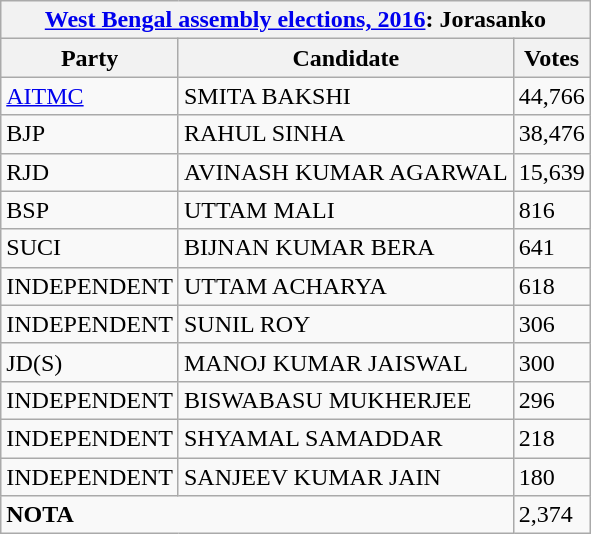<table class="wikitable sortable">
<tr>
<th colspan="3"><a href='#'>West Bengal assembly elections, 2016</a>: Jorasanko</th>
</tr>
<tr>
<th>Party</th>
<th>Candidate</th>
<th>Votes</th>
</tr>
<tr>
<td><a href='#'>AITMC</a></td>
<td>SMITA BAKSHI</td>
<td>44,766</td>
</tr>
<tr>
<td>BJP</td>
<td>RAHUL SINHA</td>
<td>38,476</td>
</tr>
<tr>
<td>RJD</td>
<td>AVINASH KUMAR AGARWAL</td>
<td>15,639</td>
</tr>
<tr>
<td>BSP</td>
<td>UTTAM MALI</td>
<td>816</td>
</tr>
<tr>
<td>SUCI</td>
<td>BIJNAN KUMAR BERA</td>
<td>641</td>
</tr>
<tr>
<td>INDEPENDENT</td>
<td>UTTAM ACHARYA</td>
<td>618</td>
</tr>
<tr>
<td>INDEPENDENT</td>
<td>SUNIL ROY</td>
<td>306</td>
</tr>
<tr>
<td>JD(S)</td>
<td>MANOJ KUMAR JAISWAL</td>
<td>300</td>
</tr>
<tr>
<td>INDEPENDENT</td>
<td>BISWABASU MUKHERJEE</td>
<td>296</td>
</tr>
<tr>
<td>INDEPENDENT</td>
<td>SHYAMAL SAMADDAR</td>
<td>218</td>
</tr>
<tr>
<td>INDEPENDENT</td>
<td>SANJEEV KUMAR JAIN</td>
<td>180</td>
</tr>
<tr>
<td colspan="2"><strong>NOTA</strong></td>
<td>2,374</td>
</tr>
</table>
